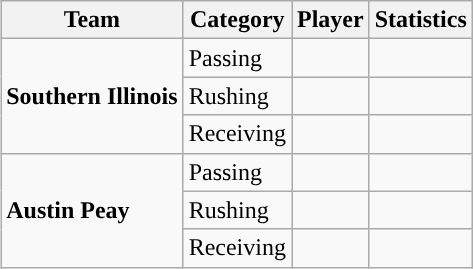<table class="wikitable" style="float: right;">
<tr>
<th>Team</th>
<th>Category</th>
<th>Player</th>
<th>Statistics</th>
</tr>
<tr>
<td rowspan=3><strong>Southern Illinois</strong></td>
<td>Passing</td>
<td></td>
<td></td>
</tr>
<tr>
<td>Rushing</td>
<td></td>
<td></td>
</tr>
<tr>
<td>Receiving</td>
<td></td>
<td></td>
</tr>
<tr>
<td rowspan=3><strong>Austin Peay</strong></td>
<td>Passing</td>
<td></td>
<td></td>
</tr>
<tr>
<td>Rushing</td>
<td></td>
<td></td>
</tr>
<tr>
<td>Receiving</td>
<td></td>
<td></td>
</tr>
</table>
